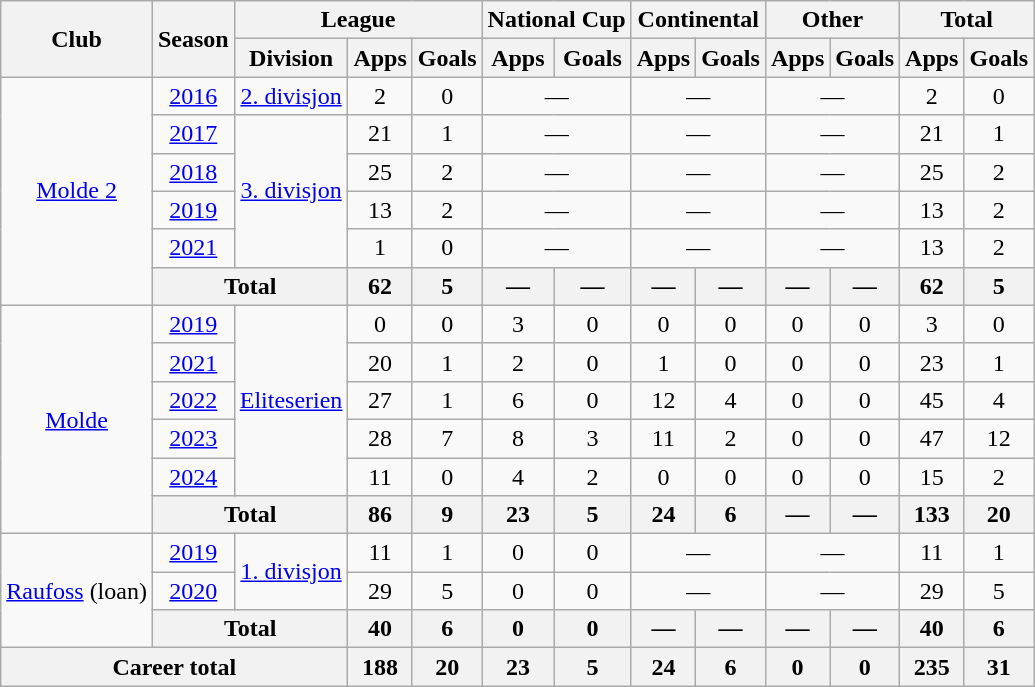<table class="wikitable" style="text-align: center;">
<tr>
<th rowspan="2">Club</th>
<th rowspan="2">Season</th>
<th colspan="3">League</th>
<th colspan="2">National Cup</th>
<th colspan="2">Continental</th>
<th colspan="2">Other</th>
<th colspan="2">Total</th>
</tr>
<tr>
<th>Division</th>
<th>Apps</th>
<th>Goals</th>
<th>Apps</th>
<th>Goals</th>
<th>Apps</th>
<th>Goals</th>
<th>Apps</th>
<th>Goals</th>
<th>Apps</th>
<th>Goals</th>
</tr>
<tr>
<td rowspan="6" valign="center"><a href='#'>Molde 2</a></td>
<td><a href='#'>2016</a></td>
<td rowspan="1" valign="center"><a href='#'>2. divisjon</a></td>
<td>2</td>
<td>0</td>
<td colspan="2">—</td>
<td colspan="2">—</td>
<td colspan="2">—</td>
<td>2</td>
<td>0</td>
</tr>
<tr>
<td><a href='#'>2017</a></td>
<td rowspan="4" valign="center"><a href='#'>3. divisjon</a></td>
<td>21</td>
<td>1</td>
<td colspan="2">—</td>
<td colspan="2">—</td>
<td colspan="2">—</td>
<td>21</td>
<td>1</td>
</tr>
<tr>
<td><a href='#'>2018</a></td>
<td>25</td>
<td>2</td>
<td colspan="2">—</td>
<td colspan="2">—</td>
<td colspan="2">—</td>
<td>25</td>
<td>2</td>
</tr>
<tr>
<td><a href='#'>2019</a></td>
<td>13</td>
<td>2</td>
<td colspan="2">—</td>
<td colspan="2">—</td>
<td colspan="2">—</td>
<td>13</td>
<td>2</td>
</tr>
<tr>
<td><a href='#'>2021</a></td>
<td>1</td>
<td>0</td>
<td colspan="2">—</td>
<td colspan="2">—</td>
<td colspan="2">—</td>
<td>13</td>
<td>2</td>
</tr>
<tr>
<th colspan="2">Total</th>
<th>62</th>
<th>5</th>
<th>—</th>
<th>—</th>
<th>—</th>
<th>—</th>
<th>—</th>
<th>—</th>
<th>62</th>
<th>5</th>
</tr>
<tr>
<td rowspan="6" valign="center"><a href='#'>Molde</a></td>
<td><a href='#'>2019</a></td>
<td rowspan="5" valign="center"><a href='#'>Eliteserien</a></td>
<td>0</td>
<td>0</td>
<td>3</td>
<td>0</td>
<td>0</td>
<td>0</td>
<td>0</td>
<td>0</td>
<td>3</td>
<td>0</td>
</tr>
<tr>
<td><a href='#'>2021</a></td>
<td>20</td>
<td>1</td>
<td>2</td>
<td>0</td>
<td>1</td>
<td>0</td>
<td>0</td>
<td>0</td>
<td>23</td>
<td>1</td>
</tr>
<tr>
<td><a href='#'>2022</a></td>
<td>27</td>
<td>1</td>
<td>6</td>
<td>0</td>
<td>12</td>
<td>4</td>
<td>0</td>
<td>0</td>
<td>45</td>
<td>4</td>
</tr>
<tr>
<td><a href='#'>2023</a></td>
<td>28</td>
<td>7</td>
<td>8</td>
<td>3</td>
<td>11</td>
<td>2</td>
<td>0</td>
<td>0</td>
<td>47</td>
<td>12</td>
</tr>
<tr>
<td><a href='#'>2024</a></td>
<td>11</td>
<td>0</td>
<td>4</td>
<td>2</td>
<td>0</td>
<td>0</td>
<td>0</td>
<td>0</td>
<td>15</td>
<td>2</td>
</tr>
<tr>
<th colspan="2">Total</th>
<th>86</th>
<th>9</th>
<th>23</th>
<th>5</th>
<th>24</th>
<th>6</th>
<th>—</th>
<th>—</th>
<th>133</th>
<th>20</th>
</tr>
<tr>
<td rowspan="3" valign="center"><a href='#'>Raufoss</a> (loan)</td>
<td><a href='#'>2019</a></td>
<td rowspan="2" valign="center"><a href='#'>1. divisjon</a></td>
<td>11</td>
<td>1</td>
<td>0</td>
<td>0</td>
<td colspan="2">—</td>
<td colspan="2">—</td>
<td>11</td>
<td>1</td>
</tr>
<tr>
<td><a href='#'>2020</a></td>
<td>29</td>
<td>5</td>
<td>0</td>
<td>0</td>
<td colspan="2">—</td>
<td colspan="2">—</td>
<td>29</td>
<td>5</td>
</tr>
<tr>
<th colspan="2">Total</th>
<th>40</th>
<th>6</th>
<th>0</th>
<th>0</th>
<th>—</th>
<th>—</th>
<th>—</th>
<th>—</th>
<th>40</th>
<th>6</th>
</tr>
<tr>
<th colspan="3">Career total</th>
<th>188</th>
<th>20</th>
<th>23</th>
<th>5</th>
<th>24</th>
<th>6</th>
<th>0</th>
<th>0</th>
<th>235</th>
<th>31</th>
</tr>
</table>
